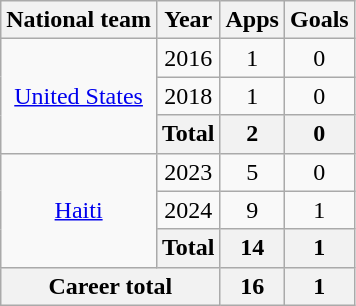<table class="wikitable" style="text-align:center">
<tr>
<th>National team</th>
<th>Year</th>
<th>Apps</th>
<th>Goals</th>
</tr>
<tr>
<td rowspan=3><a href='#'>United States</a></td>
<td>2016</td>
<td>1</td>
<td>0</td>
</tr>
<tr>
<td>2018</td>
<td>1</td>
<td>0</td>
</tr>
<tr>
<th>Total</th>
<th>2</th>
<th>0</th>
</tr>
<tr>
<td rowspan=3><a href='#'>Haiti</a></td>
<td>2023</td>
<td>5</td>
<td>0</td>
</tr>
<tr>
<td>2024</td>
<td>9</td>
<td>1</td>
</tr>
<tr>
<th>Total</th>
<th>14</th>
<th>1</th>
</tr>
<tr>
<th colspan=2>Career total</th>
<th>16</th>
<th>1</th>
</tr>
</table>
